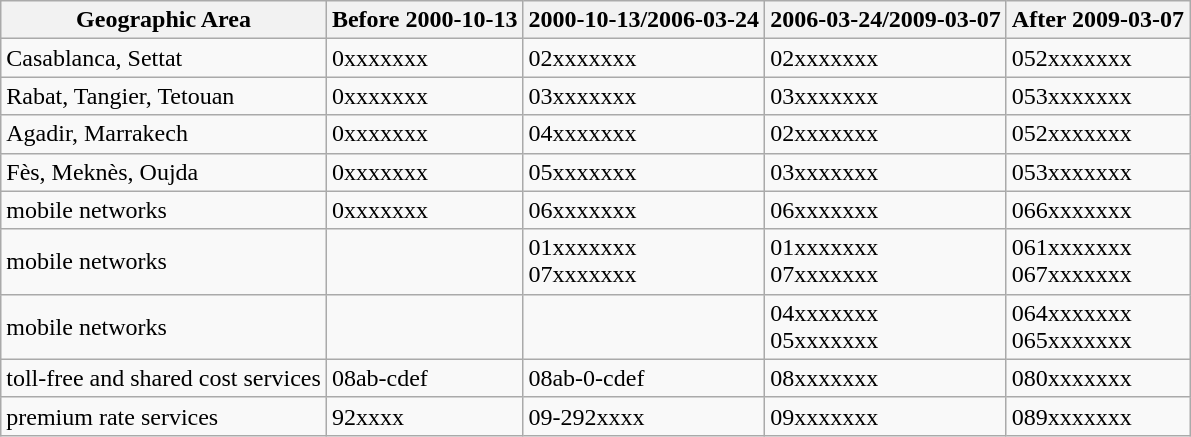<table class="wikitable">
<tr>
<th>Geographic Area</th>
<th>Before 2000-10-13</th>
<th>2000-10-13/2006-03-24</th>
<th>2006-03-24/2009-03-07</th>
<th>After 2009-03-07</th>
</tr>
<tr>
<td>Casablanca, Settat</td>
<td>0xxxxxxx</td>
<td>02xxxxxxx</td>
<td>02xxxxxxx</td>
<td>052xxxxxxx</td>
</tr>
<tr>
<td>Rabat, Tangier, Tetouan</td>
<td>0xxxxxxx</td>
<td>03xxxxxxx</td>
<td>03xxxxxxx</td>
<td>053xxxxxxx</td>
</tr>
<tr>
<td>Agadir, Marrakech</td>
<td>0xxxxxxx</td>
<td>04xxxxxxx</td>
<td>02xxxxxxx</td>
<td>052xxxxxxx</td>
</tr>
<tr>
<td>Fès, Meknès, Oujda</td>
<td>0xxxxxxx</td>
<td>05xxxxxxx</td>
<td>03xxxxxxx</td>
<td>053xxxxxxx</td>
</tr>
<tr>
<td>mobile networks</td>
<td>0xxxxxxx</td>
<td>06xxxxxxx</td>
<td>06xxxxxxx</td>
<td>066xxxxxxx</td>
</tr>
<tr>
<td>mobile networks</td>
<td></td>
<td>01xxxxxxx<br>07xxxxxxx</td>
<td>01xxxxxxx<br>07xxxxxxx</td>
<td>061xxxxxxx<br>067xxxxxxx</td>
</tr>
<tr>
<td>mobile networks</td>
<td></td>
<td></td>
<td>04xxxxxxx<br>05xxxxxxx</td>
<td>064xxxxxxx<br>065xxxxxxx</td>
</tr>
<tr>
<td>toll-free and shared cost services</td>
<td>08ab-cdef</td>
<td>08ab-0-cdef</td>
<td>08xxxxxxx</td>
<td>080xxxxxxx</td>
</tr>
<tr>
<td>premium rate services</td>
<td>92xxxx</td>
<td>09-292xxxx</td>
<td>09xxxxxxx</td>
<td>089xxxxxxx</td>
</tr>
</table>
